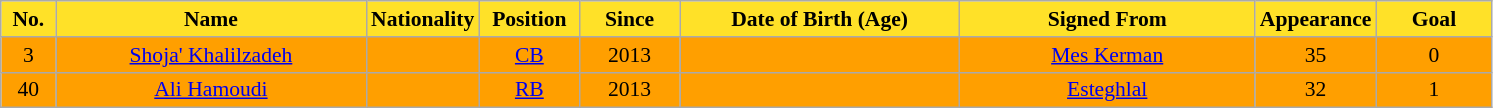<table class="wikitable" style="text-align: center; font-size:90%">
<tr>
<th style="background:#ffe128; color:black" align=right width=30px>No.</th>
<th style="background:#ffe128; color:black" align=center width=200px>Name</th>
<th style="background:#ffe128; color:black" align=center width=60px>Nationality</th>
<th style="background:#ffe128; color:black" align=center width=60px>Position</th>
<th style="background:#ffe128; color:black" align=center width=60px>Since</th>
<th style="background:#ffe128; color:black" align=center width=180px>Date of Birth (Age)</th>
<th style="background:#ffe128; color:black" align=center width=190px>Signed From</th>
<th style="background:#ffe128; color:black" align=center width=70px>Appearance</th>
<th style="background:#ffe128; color:black" align=center width=70px>Goal</th>
</tr>
<tr bgcolor=#FF9F00>
<td>3</td>
<td><a href='#'>Shoja' Khalilzadeh</a></td>
<td></td>
<td><a href='#'>CB</a></td>
<td>2013</td>
<td></td>
<td><a href='#'>Mes Kerman</a></td>
<td>35</td>
<td>0</td>
</tr>
<tr bgcolor=#FF9F00>
<td>40</td>
<td><a href='#'>Ali Hamoudi</a></td>
<td></td>
<td><a href='#'>RB</a></td>
<td>2013</td>
<td></td>
<td><a href='#'>Esteghlal</a></td>
<td>32</td>
<td>1</td>
</tr>
</table>
